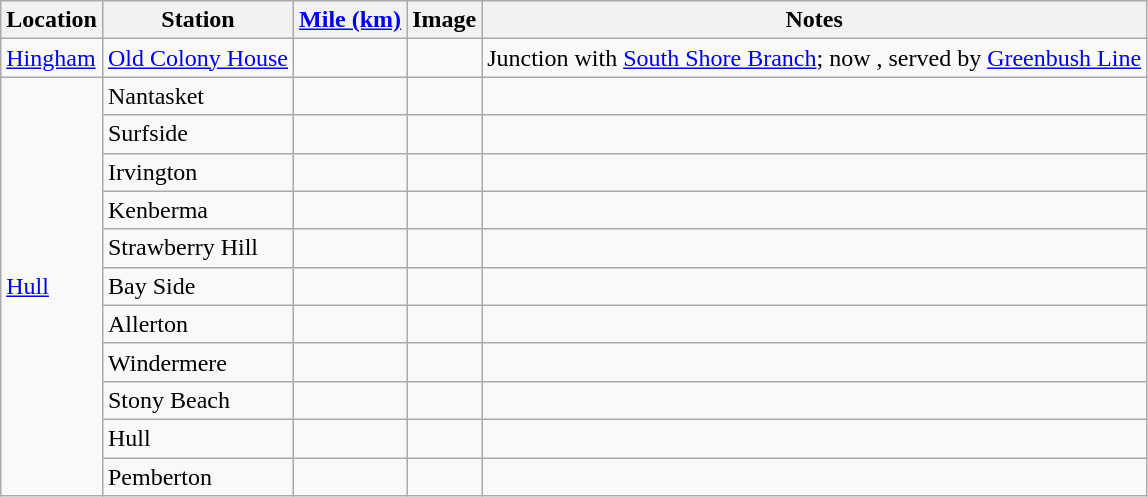<table class="wikitable">
<tr>
<th>Location</th>
<th>Station</th>
<th><a href='#'>Mile (km)</a></th>
<th>Image</th>
<th>Notes</th>
</tr>
<tr>
<td><a href='#'>Hingham</a></td>
<td><a href='#'>Old Colony House</a></td>
<td></td>
<td></td>
<td>Junction with <a href='#'>South Shore Branch</a>; now , served by <a href='#'>Greenbush Line</a></td>
</tr>
<tr>
<td rowspan=11><a href='#'>Hull</a></td>
<td>Nantasket</td>
<td></td>
<td></td>
<td></td>
</tr>
<tr>
<td>Surfside</td>
<td></td>
<td></td>
<td></td>
</tr>
<tr>
<td>Irvington</td>
<td></td>
<td></td>
<td></td>
</tr>
<tr>
<td>Kenberma</td>
<td></td>
<td></td>
<td></td>
</tr>
<tr>
<td>Strawberry Hill</td>
<td></td>
<td></td>
<td></td>
</tr>
<tr>
<td>Bay Side</td>
<td></td>
<td></td>
<td></td>
</tr>
<tr>
<td>Allerton</td>
<td></td>
<td></td>
<td></td>
</tr>
<tr>
<td>Windermere</td>
<td></td>
<td></td>
<td></td>
</tr>
<tr>
<td>Stony Beach</td>
<td></td>
<td></td>
<td></td>
</tr>
<tr>
<td>Hull</td>
<td></td>
<td></td>
<td></td>
</tr>
<tr>
<td>Pemberton</td>
<td></td>
<td></td>
<td></td>
</tr>
</table>
